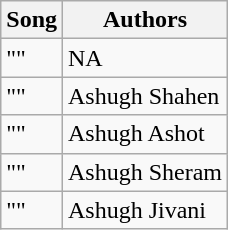<table class="wikitable">
<tr>
<th>Song</th>
<th>Authors</th>
</tr>
<tr>
<td>""</td>
<td>NA</td>
</tr>
<tr>
<td>""</td>
<td>Ashugh Shahen</td>
</tr>
<tr>
<td>""</td>
<td>Ashugh Ashot</td>
</tr>
<tr>
<td>""</td>
<td>Ashugh Sheram</td>
</tr>
<tr>
<td>""</td>
<td>Ashugh Jivani</td>
</tr>
</table>
